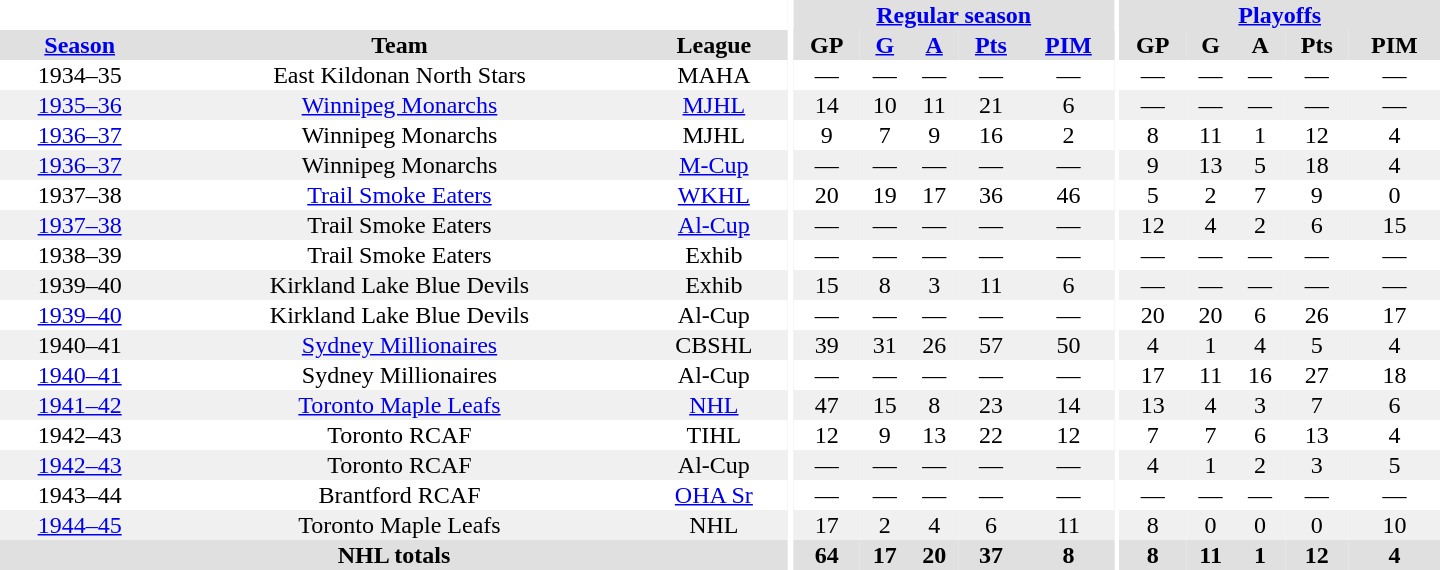<table border="0" cellpadding="1" cellspacing="0" style="text-align:center; width:60em">
<tr bgcolor="#e0e0e0">
<th colspan="3" bgcolor="#ffffff"></th>
<th rowspan="100" bgcolor="#ffffff"></th>
<th colspan="5"><a href='#'>Regular season</a></th>
<th rowspan="100" bgcolor="#ffffff"></th>
<th colspan="5"><a href='#'>Playoffs</a></th>
</tr>
<tr bgcolor="#e0e0e0">
<th><a href='#'>Season</a></th>
<th>Team</th>
<th>League</th>
<th>GP</th>
<th><a href='#'>G</a></th>
<th><a href='#'>A</a></th>
<th><a href='#'>Pts</a></th>
<th><a href='#'>PIM</a></th>
<th>GP</th>
<th>G</th>
<th>A</th>
<th>Pts</th>
<th>PIM</th>
</tr>
<tr>
<td>1934–35</td>
<td>East Kildonan North Stars</td>
<td>MAHA</td>
<td>—</td>
<td>—</td>
<td>—</td>
<td>—</td>
<td>—</td>
<td>—</td>
<td>—</td>
<td>—</td>
<td>—</td>
<td>—</td>
</tr>
<tr bgcolor="#f0f0f0">
<td><a href='#'>1935–36</a></td>
<td><a href='#'>Winnipeg Monarchs</a></td>
<td><a href='#'>MJHL</a></td>
<td>14</td>
<td>10</td>
<td>11</td>
<td>21</td>
<td>6</td>
<td>—</td>
<td>—</td>
<td>—</td>
<td>—</td>
<td>—</td>
</tr>
<tr>
<td><a href='#'>1936–37</a></td>
<td>Winnipeg Monarchs</td>
<td>MJHL</td>
<td>9</td>
<td>7</td>
<td>9</td>
<td>16</td>
<td>2</td>
<td>8</td>
<td>11</td>
<td>1</td>
<td>12</td>
<td>4</td>
</tr>
<tr bgcolor="#f0f0f0">
<td><a href='#'>1936–37</a></td>
<td>Winnipeg Monarchs</td>
<td><a href='#'>M-Cup</a></td>
<td>—</td>
<td>—</td>
<td>—</td>
<td>—</td>
<td>—</td>
<td>9</td>
<td>13</td>
<td>5</td>
<td>18</td>
<td>4</td>
</tr>
<tr>
<td>1937–38</td>
<td><a href='#'>Trail Smoke Eaters</a></td>
<td><a href='#'>WKHL</a></td>
<td>20</td>
<td>19</td>
<td>17</td>
<td>36</td>
<td>46</td>
<td>5</td>
<td>2</td>
<td>7</td>
<td>9</td>
<td>0</td>
</tr>
<tr bgcolor="#f0f0f0">
<td><a href='#'>1937–38</a></td>
<td>Trail Smoke Eaters</td>
<td><a href='#'>Al-Cup</a></td>
<td>—</td>
<td>—</td>
<td>—</td>
<td>—</td>
<td>—</td>
<td>12</td>
<td>4</td>
<td>2</td>
<td>6</td>
<td>15</td>
</tr>
<tr>
<td>1938–39</td>
<td>Trail Smoke Eaters</td>
<td>Exhib</td>
<td>—</td>
<td>—</td>
<td>—</td>
<td>—</td>
<td>—</td>
<td>—</td>
<td>—</td>
<td>—</td>
<td>—</td>
<td>—</td>
</tr>
<tr bgcolor="#f0f0f0">
<td>1939–40</td>
<td>Kirkland Lake Blue Devils</td>
<td>Exhib</td>
<td>15</td>
<td>8</td>
<td>3</td>
<td>11</td>
<td>6</td>
<td>—</td>
<td>—</td>
<td>—</td>
<td>—</td>
<td>—</td>
</tr>
<tr>
<td><a href='#'>1939–40</a></td>
<td>Kirkland Lake Blue Devils</td>
<td>Al-Cup</td>
<td>—</td>
<td>—</td>
<td>—</td>
<td>—</td>
<td>—</td>
<td>20</td>
<td>20</td>
<td>6</td>
<td>26</td>
<td>17</td>
</tr>
<tr bgcolor="#f0f0f0">
<td>1940–41</td>
<td><a href='#'>Sydney Millionaires</a></td>
<td>CBSHL</td>
<td>39</td>
<td>31</td>
<td>26</td>
<td>57</td>
<td>50</td>
<td>4</td>
<td>1</td>
<td>4</td>
<td>5</td>
<td>4</td>
</tr>
<tr>
<td><a href='#'>1940–41</a></td>
<td>Sydney Millionaires</td>
<td>Al-Cup</td>
<td>—</td>
<td>—</td>
<td>—</td>
<td>—</td>
<td>—</td>
<td>17</td>
<td>11</td>
<td>16</td>
<td>27</td>
<td>18</td>
</tr>
<tr bgcolor="#f0f0f0">
<td><a href='#'>1941–42</a></td>
<td><a href='#'>Toronto Maple Leafs</a></td>
<td><a href='#'>NHL</a></td>
<td>47</td>
<td>15</td>
<td>8</td>
<td>23</td>
<td>14</td>
<td>13</td>
<td>4</td>
<td>3</td>
<td>7</td>
<td>6</td>
</tr>
<tr>
<td>1942–43</td>
<td>Toronto RCAF</td>
<td>TIHL</td>
<td>12</td>
<td>9</td>
<td>13</td>
<td>22</td>
<td>12</td>
<td>7</td>
<td>7</td>
<td>6</td>
<td>13</td>
<td>4</td>
</tr>
<tr bgcolor="#f0f0f0">
<td><a href='#'>1942–43</a></td>
<td>Toronto RCAF</td>
<td>Al-Cup</td>
<td>—</td>
<td>—</td>
<td>—</td>
<td>—</td>
<td>—</td>
<td>4</td>
<td>1</td>
<td>2</td>
<td>3</td>
<td>5</td>
</tr>
<tr>
<td>1943–44</td>
<td>Brantford RCAF</td>
<td><a href='#'>OHA Sr</a></td>
<td>—</td>
<td>—</td>
<td>—</td>
<td>—</td>
<td>—</td>
<td>—</td>
<td>—</td>
<td>—</td>
<td>—</td>
<td>—</td>
</tr>
<tr bgcolor="#f0f0f0">
<td><a href='#'>1944–45</a></td>
<td>Toronto Maple Leafs</td>
<td>NHL</td>
<td>17</td>
<td>2</td>
<td>4</td>
<td>6</td>
<td>11</td>
<td>8</td>
<td>0</td>
<td>0</td>
<td>0</td>
<td>10</td>
</tr>
<tr bgcolor="#e0e0e0">
<th colspan="3">NHL totals</th>
<th>64</th>
<th>17</th>
<th>20</th>
<th>37</th>
<th>8</th>
<th>8</th>
<th>11</th>
<th>1</th>
<th>12</th>
<th>4</th>
</tr>
</table>
